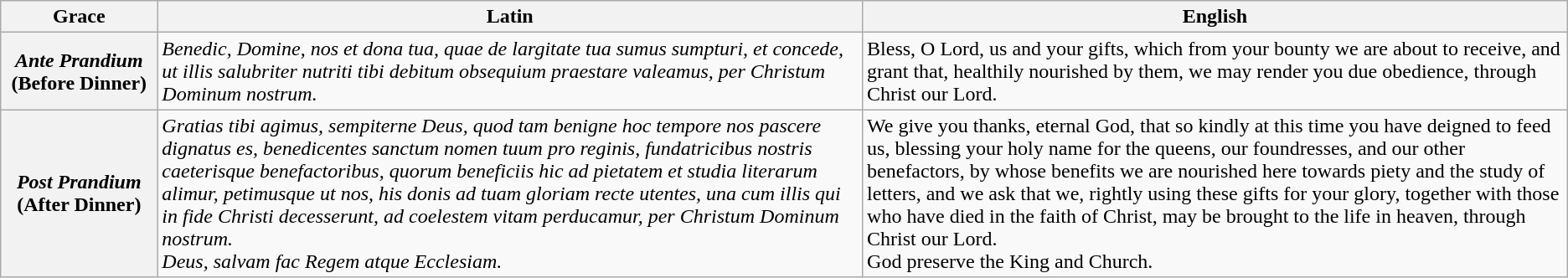<table class="wikitable">
<tr>
<th>Grace</th>
<th width=45%>Latin</th>
<th width=45%>English</th>
</tr>
<tr>
<th><em>Ante Prandium</em><br>(Before Dinner)</th>
<td><em>Benedic, Domine, nos et dona tua, quae de largitate tua sumus sumpturi, et concede, ut illis salubriter nutriti tibi debitum obsequium praestare valeamus, per Christum Dominum nostrum.</em></td>
<td>Bless, O Lord, us and your gifts, which from your bounty we are about to receive, and grant that, healthily nourished by them, we may render you due obedience, through Christ our Lord.</td>
</tr>
<tr>
<th><em>Post Prandium</em><br>(After Dinner)</th>
<td><em>Gratias tibi agimus, sempiterne Deus, quod tam benigne hoc tempore nos pascere dignatus es, benedicentes sanctum nomen tuum pro reginis, fundatricibus nostris caeterisque benefactoribus, quorum beneficiis hic ad pietatem et studia literarum alimur, petimusque ut nos, his donis ad tuam gloriam recte utentes, una cum illis qui in fide Christi decesserunt, ad coelestem vitam perducamur, per Christum Dominum nostrum.</em><br><em>Deus, salvam fac Regem atque Ecclesiam.</em></td>
<td>We give you thanks, eternal God, that so kindly at this time you have deigned to feed us, blessing your holy name for the queens, our foundresses, and our other benefactors, by whose benefits we are nourished here towards piety and the study of letters, and we ask that we, rightly using these gifts for your glory, together with those who have died in the faith of Christ, may be brought to the life in heaven, through Christ our Lord.<br>God preserve the King and Church.</td>
</tr>
</table>
